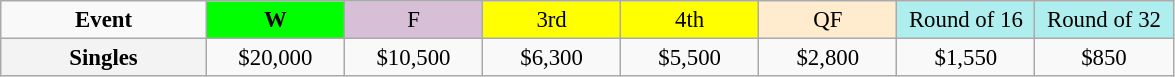<table class=wikitable style=font-size:95%;text-align:center>
<tr>
<td style="width:130px"><strong>Event</strong></td>
<td style="width:85px; background:lime"><strong>W</strong></td>
<td style="width:85px; background:thistle">F</td>
<td style="width:85px; background:#ffff00">3rd</td>
<td style="width:85px; background:#ffff00">4th</td>
<td style="width:85px; background:#ffebcd">QF</td>
<td style="width:85px; background:#afeeee">Round of 16</td>
<td style="width:85px; background:#afeeee">Round of 32</td>
</tr>
<tr>
<th style=background:#f3f3f3>Singles </th>
<td>$20,000</td>
<td>$10,500</td>
<td>$6,300</td>
<td>$5,500</td>
<td>$2,800</td>
<td>$1,550</td>
<td>$850</td>
</tr>
</table>
